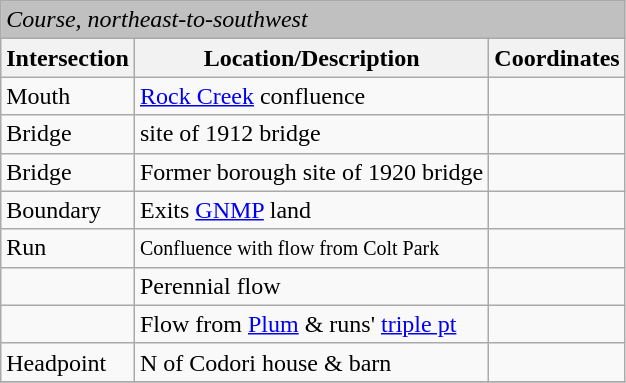<table class="wikitable">
<tr>
<td colspan="6" bgcolor="silver"><em>Course, northeast-to-southwest</em></td>
</tr>
<tr>
<th>Intersection</th>
<th>Location/Description</th>
<th>Coordinates</th>
</tr>
<tr>
<td>Mouth</td>
<td><a href='#'>Rock Creek</a> confluence</td>
<td></td>
</tr>
<tr>
<td>Bridge</td>
<td>site of 1912 bridge </td>
<td></td>
</tr>
<tr>
<td>Bridge</td>
<td>Former borough site of 1920 bridge </td>
<td></td>
</tr>
<tr>
<td>Boundary</td>
<td>Exits <a href='#'>GNMP</a> land</td>
<td></td>
</tr>
<tr>
<td>Run</td>
<td><small>Confluence with flow from Colt Park</small></td>
<td><small></small></td>
</tr>
<tr>
<td></td>
<td>Perennial flow</td>
<td><small></small></td>
</tr>
<tr>
<td></td>
<td>Flow from <a href='#'>Plum</a> &  runs' <a href='#'>triple pt</a></td>
<td></td>
</tr>
<tr>
<td>Headpoint</td>
<td>N of Codori house & barn</td>
<td><small></small></td>
</tr>
<tr>
</tr>
</table>
